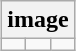<table class="wikitable" style="text-align:center;margin: 1em auto;">
<tr>
<th colspan=3>image</th>
</tr>
<tr>
<td></td>
<td></td>
<td></td>
</tr>
</table>
